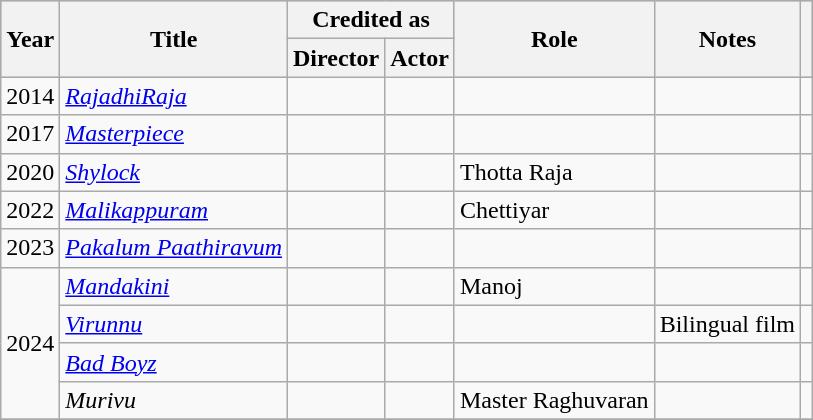<table class="wikitable">
<tr style="background:#B0C4DE; text-align:center;">
<th rowspan="2" scope="col">Year</th>
<th rowspan="2" scope="col">Title</th>
<th scope="col"  colspan="2">Credited as</th>
<th rowspan="2" scope="col">Role</th>
<th rowspan="2" scope="col">Notes</th>
<th rowspan="2" class="unsortable" scope="col"></th>
</tr>
<tr>
<th>Director</th>
<th>Actor</th>
</tr>
<tr>
<td>2014</td>
<td><em><a href='#'>RajadhiRaja</a></em></td>
<td></td>
<td></td>
<td></td>
<td></td>
<td></td>
</tr>
<tr>
<td>2017</td>
<td><em><a href='#'>Masterpiece</a></em></td>
<td></td>
<td></td>
<td></td>
<td></td>
<td></td>
</tr>
<tr>
<td>2020</td>
<td><em><a href='#'>Shylock</a></em></td>
<td></td>
<td></td>
<td>Thotta Raja</td>
<td></td>
<td></td>
</tr>
<tr>
<td>2022</td>
<td><em><a href='#'>Malikappuram</a></em></td>
<td></td>
<td></td>
<td>Chettiyar</td>
<td></td>
<td></td>
</tr>
<tr>
<td>2023</td>
<td><em><a href='#'>Pakalum Paathiravum</a></em></td>
<td></td>
<td></td>
<td></td>
<td></td>
<td></td>
</tr>
<tr>
<td rowspan="4">2024</td>
<td><em><a href='#'>Mandakini</a></em></td>
<td></td>
<td></td>
<td>Manoj</td>
<td></td>
<td></td>
</tr>
<tr>
<td><em><a href='#'>Virunnu</a></em></td>
<td></td>
<td></td>
<td></td>
<td>Bilingual film</td>
<td></td>
</tr>
<tr>
<td><em><a href='#'>Bad Boyz</a></em></td>
<td></td>
<td></td>
<td></td>
<td></td>
<td></td>
</tr>
<tr>
<td><em>Murivu</em></td>
<td></td>
<td></td>
<td>Master Raghuvaran</td>
<td></td>
<td></td>
</tr>
<tr>
</tr>
</table>
